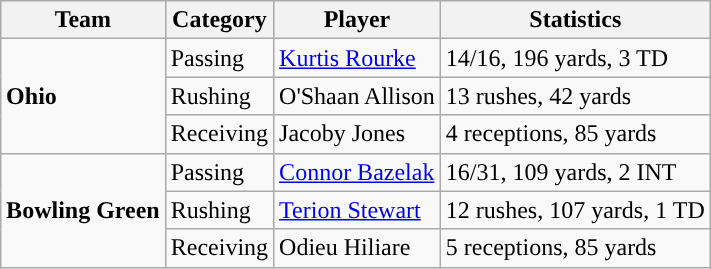<table class="wikitable" style="float: right;">
<tr>
<th>Team</th>
<th>Category</th>
<th>Player</th>
<th>Statistics</th>
</tr>
<tr>
<td rowspan=3><strong>Ohio</strong></td>
<td>Passing</td>
<td><a href='#'>Kurtis Rourke</a></td>
<td>14/16, 196 yards, 3 TD</td>
</tr>
<tr>
<td>Rushing</td>
<td>O'Shaan Allison</td>
<td>13 rushes, 42 yards</td>
</tr>
<tr>
<td>Receiving</td>
<td>Jacoby Jones</td>
<td>4 receptions, 85 yards</td>
</tr>
<tr>
<td rowspan=3><strong>Bowling Green</strong></td>
<td>Passing</td>
<td><a href='#'>Connor Bazelak</a></td>
<td>16/31, 109 yards, 2 INT</td>
</tr>
<tr>
<td>Rushing</td>
<td><a href='#'>Terion Stewart</a></td>
<td>12 rushes, 107 yards, 1 TD</td>
</tr>
<tr>
<td>Receiving</td>
<td>Odieu Hiliare</td>
<td>5 receptions, 85 yards</td>
</tr>
</table>
